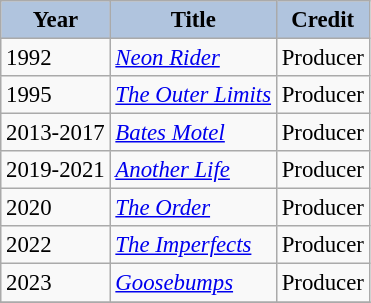<table class="wikitable" style="font-size:95%;">
<tr align="center">
<th style="background:#B0C4DE;">Year</th>
<th style="background:#B0C4DE;">Title</th>
<th style="background:#B0C4DE;">Credit</th>
</tr>
<tr>
<td>1992</td>
<td><em><a href='#'>Neon Rider</a></em></td>
<td>Producer</td>
</tr>
<tr>
<td>1995</td>
<td><em><a href='#'>The Outer Limits</a></em></td>
<td>Producer</td>
</tr>
<tr>
<td>2013-2017</td>
<td><em><a href='#'>Bates Motel</a></em></td>
<td>Producer</td>
</tr>
<tr>
<td>2019-2021</td>
<td><em><a href='#'>Another Life</a></em></td>
<td>Producer</td>
</tr>
<tr>
<td>2020</td>
<td><em><a href='#'>The Order</a></em></td>
<td>Producer</td>
</tr>
<tr>
<td>2022</td>
<td><em><a href='#'>The Imperfects</a></em></td>
<td>Producer</td>
</tr>
<tr>
<td>2023</td>
<td><em><a href='#'>Goosebumps</a></em></td>
<td>Producer</td>
</tr>
<tr>
</tr>
</table>
